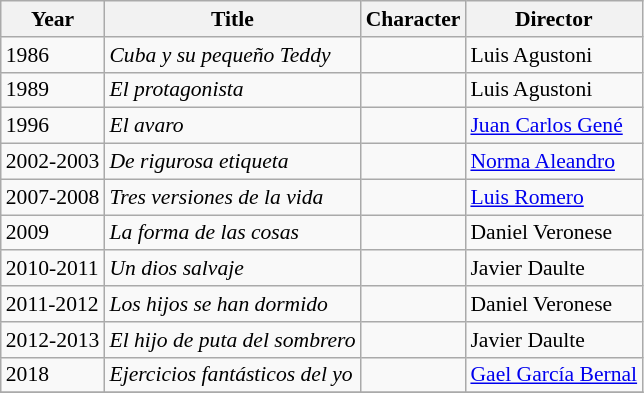<table class="wikitable" style="font-size: 90%;">
<tr>
<th>Year</th>
<th>Title</th>
<th>Character</th>
<th>Director</th>
</tr>
<tr>
<td>1986</td>
<td><em>Cuba y su pequeño Teddy</em></td>
<td></td>
<td>Luis Agustoni</td>
</tr>
<tr>
<td>1989</td>
<td><em>El protagonista</em></td>
<td></td>
<td>Luis Agustoni</td>
</tr>
<tr>
<td>1996</td>
<td><em>El avaro</em></td>
<td></td>
<td><a href='#'>Juan Carlos Gené</a></td>
</tr>
<tr>
<td>2002-2003</td>
<td><em>De rigurosa etiqueta</em></td>
<td></td>
<td><a href='#'>Norma Aleandro</a></td>
</tr>
<tr>
<td>2007-2008</td>
<td><em>Tres versiones de la vida</em></td>
<td></td>
<td><a href='#'>Luis Romero</a></td>
</tr>
<tr>
<td>2009</td>
<td><em>La forma de las cosas</em></td>
<td></td>
<td>Daniel Veronese</td>
</tr>
<tr>
<td>2010-2011</td>
<td><em>Un dios salvaje</em></td>
<td></td>
<td>Javier Daulte</td>
</tr>
<tr>
<td>2011-2012</td>
<td><em>Los hijos se han dormido</em></td>
<td></td>
<td>Daniel Veronese</td>
</tr>
<tr>
<td>2012-2013</td>
<td><em>El hijo de puta del sombrero</em></td>
<td></td>
<td>Javier Daulte</td>
</tr>
<tr>
<td>2018</td>
<td><em>Ejercicios fantásticos del yo</em></td>
<td></td>
<td><a href='#'>Gael García Bernal</a></td>
</tr>
<tr>
</tr>
</table>
